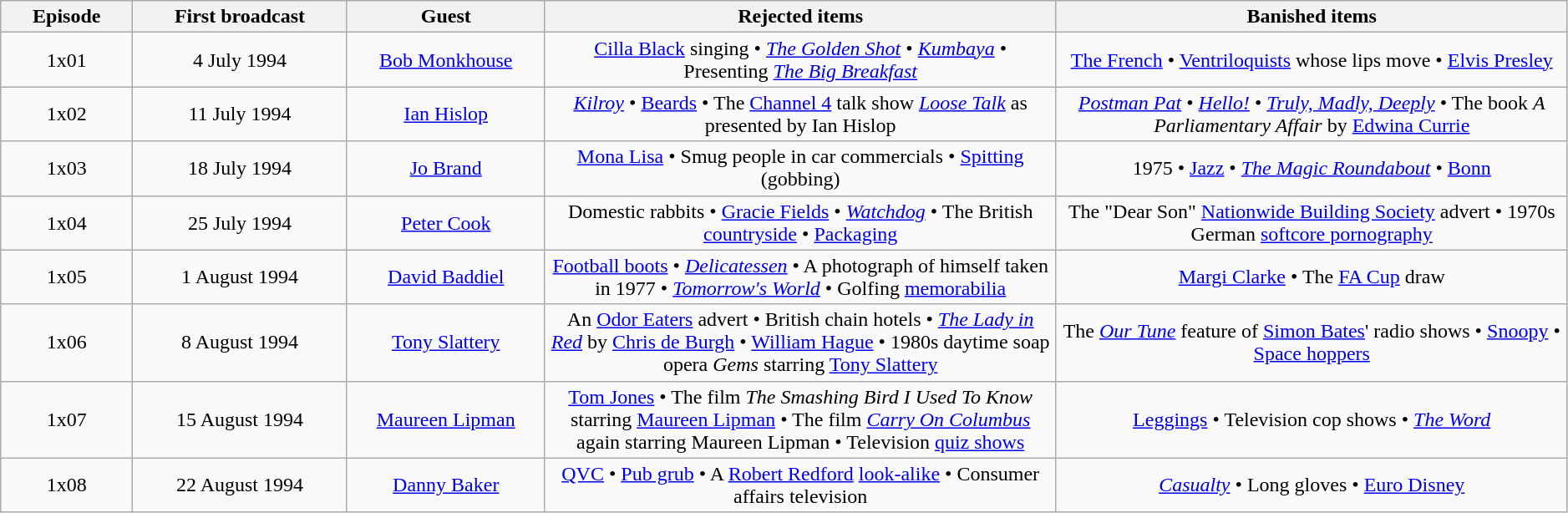<table class="wikitable"  style="width:99%; left:0 auto; text-align:center;">
<tr>
<th style="width:8%;">Episode</th>
<th style="width:13%;">First broadcast</th>
<th style="width:12%;">Guest</th>
<th style="width:31%;">Rejected items</th>
<th style="width:31%;">Banished items</th>
</tr>
<tr>
<td>1x01</td>
<td>4 July 1994</td>
<td><a href='#'>Bob Monkhouse</a></td>
<td><a href='#'>Cilla Black</a> singing • <em><a href='#'>The Golden Shot</a></em> • <em><a href='#'>Kumbaya</a></em> • Presenting <em><a href='#'>The Big Breakfast</a></em></td>
<td><a href='#'>The French</a> • <a href='#'>Ventriloquists</a> whose lips move • <a href='#'>Elvis Presley</a></td>
</tr>
<tr>
<td>1x02</td>
<td>11 July 1994</td>
<td><a href='#'>Ian Hislop</a></td>
<td><a href='#'><em>Kilroy</em></a> • <a href='#'>Beards</a> • The <a href='#'>Channel 4</a> talk show <em><a href='#'>Loose Talk</a></em> as presented by Ian Hislop</td>
<td><em><a href='#'>Postman Pat</a></em> • <em><a href='#'>Hello!</a></em> • <em><a href='#'>Truly, Madly, Deeply</a></em> • The book <em>A Parliamentary Affair</em> by <a href='#'>Edwina Currie</a></td>
</tr>
<tr>
<td>1x03</td>
<td>18 July 1994</td>
<td><a href='#'>Jo Brand</a></td>
<td><a href='#'>Mona Lisa</a> • Smug people in car commercials • <a href='#'>Spitting</a> (gobbing)</td>
<td>1975 • <a href='#'>Jazz</a> • <em><a href='#'>The Magic Roundabout</a></em> • <a href='#'>Bonn</a></td>
</tr>
<tr>
<td>1x04</td>
<td>25 July 1994</td>
<td><a href='#'>Peter Cook</a></td>
<td>Domestic rabbits • <a href='#'>Gracie Fields</a> • <em><a href='#'>Watchdog</a></em> • The British <a href='#'>countryside</a> • <a href='#'>Packaging</a></td>
<td>The "Dear Son" <a href='#'>Nationwide Building Society</a> advert • 1970s German <a href='#'>softcore pornography</a></td>
</tr>
<tr>
<td>1x05</td>
<td>1 August 1994</td>
<td><a href='#'>David Baddiel</a></td>
<td><a href='#'>Football boots</a> • <em><a href='#'>Delicatessen</a></em> • A photograph of himself taken in 1977 • <em><a href='#'>Tomorrow's World</a></em> • Golfing <a href='#'>memorabilia</a></td>
<td><a href='#'>Margi Clarke</a> • The <a href='#'>FA Cup</a> draw</td>
</tr>
<tr>
<td>1x06</td>
<td>8 August 1994</td>
<td><a href='#'>Tony Slattery</a></td>
<td>An <a href='#'>Odor Eaters</a> advert • British chain hotels • <em><a href='#'>The Lady in Red</a></em> by <a href='#'>Chris de Burgh</a> • <a href='#'>William Hague</a> • 1980s daytime soap opera <em>Gems</em> starring <a href='#'>Tony Slattery</a></td>
<td>The <em><a href='#'>Our Tune</a></em> feature of <a href='#'>Simon Bates</a>' radio shows • <a href='#'>Snoopy</a> • <a href='#'>Space hoppers</a></td>
</tr>
<tr>
<td>1x07</td>
<td>15 August 1994</td>
<td><a href='#'>Maureen Lipman</a></td>
<td><a href='#'>Tom Jones</a> • The film <em>The Smashing Bird I Used To Know</em> starring <a href='#'>Maureen Lipman</a> • The film <em><a href='#'>Carry On Columbus</a></em> again starring Maureen Lipman • Television <a href='#'>quiz shows</a></td>
<td><a href='#'>Leggings</a> • Television cop shows • <em><a href='#'>The Word</a></em></td>
</tr>
<tr>
<td>1x08</td>
<td>22 August 1994</td>
<td><a href='#'>Danny Baker</a></td>
<td><a href='#'>QVC</a> • <a href='#'>Pub grub</a> • A <a href='#'>Robert Redford</a> <a href='#'>look-alike</a> • Consumer affairs television</td>
<td><em><a href='#'>Casualty</a></em> • Long gloves • <a href='#'>Euro Disney</a></td>
</tr>
</table>
